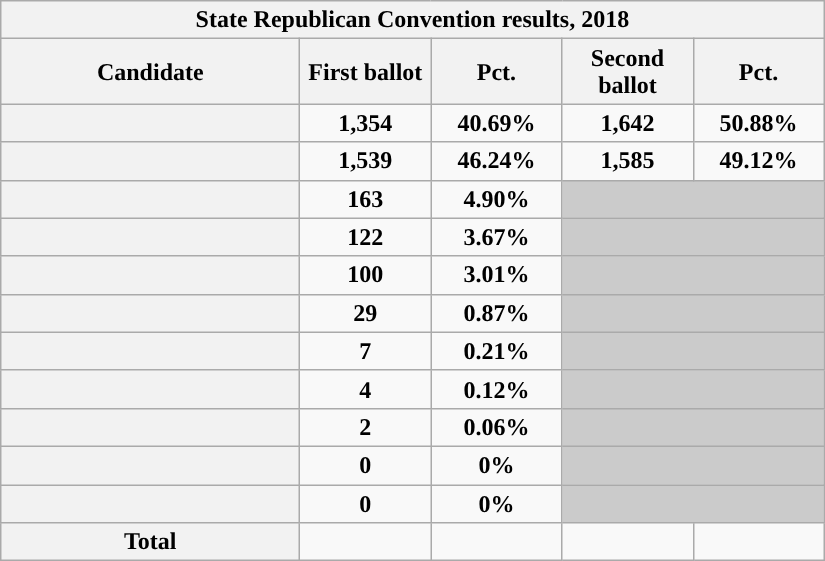<table class="wikitable sortable plainrowheaders">
<tr>
<th colspan="5" >State Republican Convention results, 2018</th>
</tr>
<tr style="background:#eee; text-align:center;">
<th scope="col" style="width: 12em">Candidate</th>
<th scope="col"  style="width: 5em">First ballot</th>
<th scope="col"  style="width: 5em">Pct.</th>
<th scope="col"  style="width: 5em">Second ballot</th>
<th scope="col"  style="width: 5em">Pct.</th>
</tr>
<tr>
<th scope="row"></th>
<td style="text-align:center;"><strong>1,354</strong></td>
<td style="text-align:center;"><strong>40.69%</strong></td>
<td style="text-align:center;"><strong>1,642</strong></td>
<td style="text-align:center;"><strong>50.88%</strong></td>
</tr>
<tr>
<th scope="row"></th>
<td style="text-align:center;"><strong>1,539</strong></td>
<td style="text-align:center;"><strong>46.24%</strong></td>
<td style="text-align:center;"><strong>1,585</strong></td>
<td style="text-align:center;"><strong>49.12%</strong></td>
</tr>
<tr>
<th scope="row"></th>
<td style="text-align:center;"><strong>163</strong></td>
<td style="text-align:center;"><strong>4.90%</strong></td>
<td colspan=2 style="text-align:center; background:#cbcbcb"><em></em></td>
</tr>
<tr>
<th scope="row"></th>
<td style="text-align:center;"><strong>122</strong></td>
<td style="text-align:center;"><strong>3.67%</strong></td>
<td colspan=2 style="text-align:center; background:#cbcbcb"><em></em></td>
</tr>
<tr>
<th scope="row"></th>
<td style="text-align:center;"><strong>100</strong></td>
<td style="text-align:center;"><strong>3.01%</strong></td>
<td colspan=2 style="text-align:center; background:#cbcbcb"><em></em></td>
</tr>
<tr>
<th scope="row"></th>
<td style="text-align:center;"><strong>29</strong></td>
<td style="text-align:center;"><strong>0.87%</strong></td>
<td colspan=2 style="text-align:center; background:#cbcbcb"><em></em></td>
</tr>
<tr>
<th scope="row"></th>
<td style="text-align:center;"><strong>7</strong></td>
<td style="text-align:center;"><strong>0.21%</strong></td>
<td colspan=2 style="text-align:center; background:#cbcbcb"><em></em></td>
</tr>
<tr>
<th scope="row"></th>
<td style="text-align:center;"><strong>4</strong></td>
<td style="text-align:center;"><strong>0.12%</strong></td>
<td colspan=2 style="text-align:center; background:#cbcbcb"><em></em></td>
</tr>
<tr>
<th scope="row"></th>
<td style="text-align:center;"><strong>2</strong></td>
<td style="text-align:center;"><strong>0.06%</strong></td>
<td colspan=2 style="text-align:center; background:#cbcbcb"><em></em></td>
</tr>
<tr>
<th scope="row"></th>
<td style="text-align:center;"><strong>0</strong></td>
<td style="text-align:center;"><strong>0%</strong></td>
<td colspan=2 style="text-align:center; background:#cbcbcb"><em></em></td>
</tr>
<tr>
<th scope="row"></th>
<td style="text-align:center;"><strong>0</strong></td>
<td style="text-align:center;"><strong>0%</strong></td>
<td colspan=2 style="text-align:center; background:#cbcbcb"><em></em></td>
</tr>
<tr>
<th scope="row">Total</th>
<td style="text-align:center;"></td>
<td style="text-align:center;"></td>
<td style="text-align:center;"></td>
<td style="text-align:center;"></td>
</tr>
</table>
